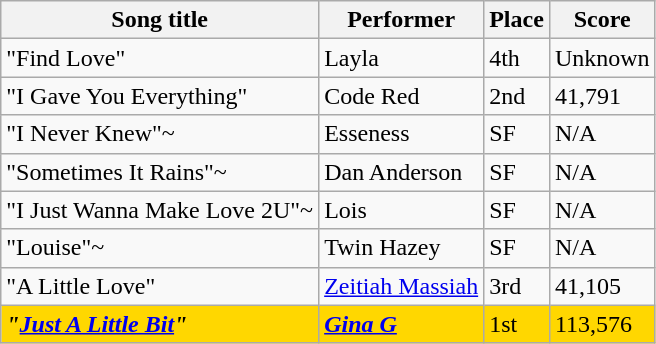<table class="sortable wikitable">
<tr>
<th>Song title</th>
<th>Performer</th>
<th>Place</th>
<th>Score</th>
</tr>
<tr>
<td>"Find Love"</td>
<td>Layla</td>
<td>4th</td>
<td>Unknown</td>
</tr>
<tr>
<td>"I Gave You Everything"</td>
<td>Code Red</td>
<td>2nd</td>
<td>41,791</td>
</tr>
<tr>
<td>"I Never Knew"~</td>
<td>Esseness</td>
<td>SF</td>
<td>N/A</td>
</tr>
<tr>
<td>"Sometimes It Rains"~</td>
<td>Dan Anderson</td>
<td>SF</td>
<td>N/A</td>
</tr>
<tr>
<td>"I Just Wanna Make Love 2U"~</td>
<td>Lois</td>
<td>SF</td>
<td>N/A</td>
</tr>
<tr>
<td>"Louise"~</td>
<td>Twin Hazey</td>
<td>SF</td>
<td>N/A</td>
</tr>
<tr>
<td>"A Little Love"</td>
<td><a href='#'>Zeitiah Massiah</a></td>
<td>3rd</td>
<td>41,105</td>
</tr>
<tr style="background:gold;">
<td><strong><em>"<a href='#'>Just A Little Bit</a>"</em></strong></td>
<td><strong><em><a href='#'>Gina G</a></em></strong></td>
<td>1st</td>
<td>113,576</td>
</tr>
</table>
